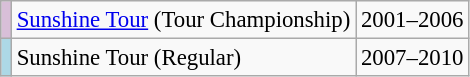<table class="wikitable" style="font-size:95%">
<tr>
<td style="background:thistle"></td>
<td><a href='#'>Sunshine Tour</a> (Tour Championship)</td>
<td>2001–2006</td>
</tr>
<tr>
<td style="background:lightblue"></td>
<td>Sunshine Tour (Regular)</td>
<td>2007–2010</td>
</tr>
</table>
